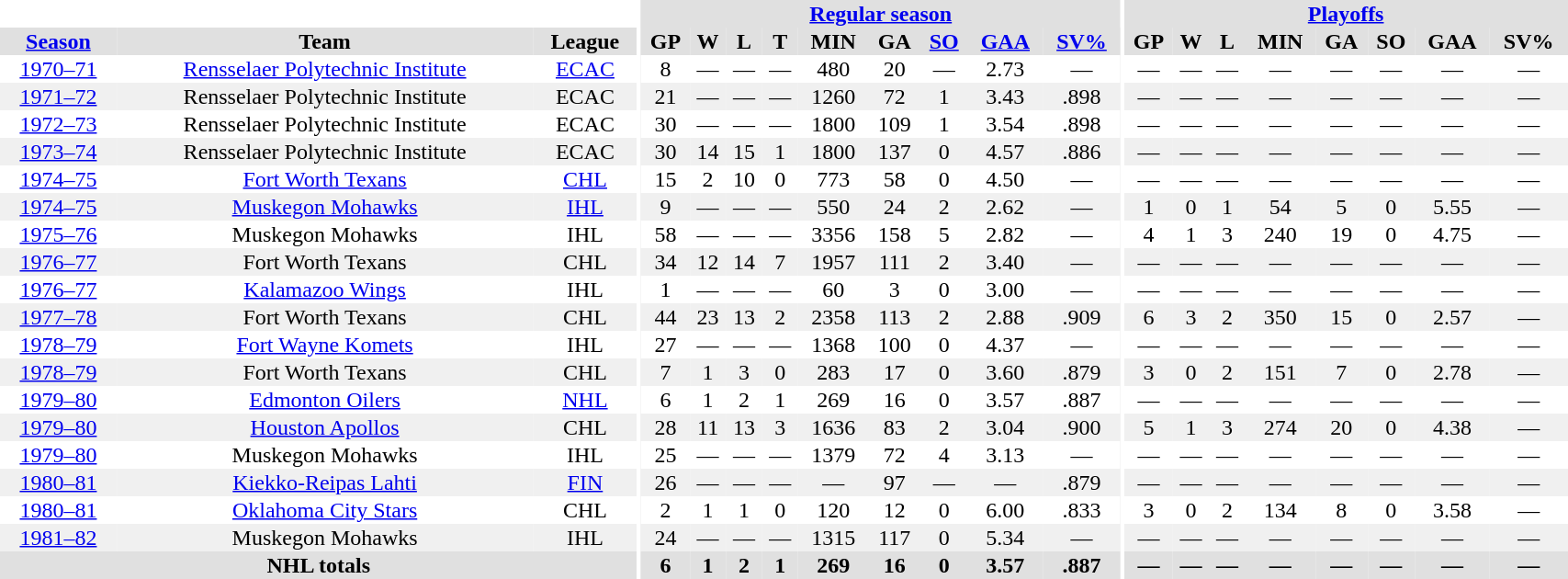<table border="0" cellpadding="1" cellspacing="0" style="width:90%; text-align:center;">
<tr bgcolor="#e0e0e0">
<th colspan="3" bgcolor="#ffffff"></th>
<th rowspan="99" bgcolor="#ffffff"></th>
<th colspan="9" bgcolor="#e0e0e0"><a href='#'>Regular season</a></th>
<th rowspan="99" bgcolor="#ffffff"></th>
<th colspan="8" bgcolor="#e0e0e0"><a href='#'>Playoffs</a></th>
</tr>
<tr bgcolor="#e0e0e0">
<th><a href='#'>Season</a></th>
<th>Team</th>
<th>League</th>
<th>GP</th>
<th>W</th>
<th>L</th>
<th>T</th>
<th>MIN</th>
<th>GA</th>
<th><a href='#'>SO</a></th>
<th><a href='#'>GAA</a></th>
<th><a href='#'>SV%</a></th>
<th>GP</th>
<th>W</th>
<th>L</th>
<th>MIN</th>
<th>GA</th>
<th>SO</th>
<th>GAA</th>
<th>SV%</th>
</tr>
<tr>
<td><a href='#'>1970–71</a></td>
<td><a href='#'>Rensselaer Polytechnic Institute</a></td>
<td><a href='#'>ECAC</a></td>
<td>8</td>
<td>—</td>
<td>—</td>
<td>—</td>
<td>480</td>
<td>20</td>
<td>—</td>
<td>2.73</td>
<td>—</td>
<td>—</td>
<td>—</td>
<td>—</td>
<td>—</td>
<td>—</td>
<td>—</td>
<td>—</td>
<td>—</td>
</tr>
<tr bgcolor="#f0f0f0">
<td><a href='#'>1971–72</a></td>
<td>Rensselaer Polytechnic Institute</td>
<td>ECAC</td>
<td>21</td>
<td>—</td>
<td>—</td>
<td>—</td>
<td>1260</td>
<td>72</td>
<td>1</td>
<td>3.43</td>
<td>.898</td>
<td>—</td>
<td>—</td>
<td>—</td>
<td>—</td>
<td>—</td>
<td>—</td>
<td>—</td>
<td>—</td>
</tr>
<tr>
<td><a href='#'>1972–73</a></td>
<td>Rensselaer Polytechnic Institute</td>
<td>ECAC</td>
<td>30</td>
<td>—</td>
<td>—</td>
<td>—</td>
<td>1800</td>
<td>109</td>
<td>1</td>
<td>3.54</td>
<td>.898</td>
<td>—</td>
<td>—</td>
<td>—</td>
<td>—</td>
<td>—</td>
<td>—</td>
<td>—</td>
<td>—</td>
</tr>
<tr bgcolor="#f0f0f0">
<td><a href='#'>1973–74</a></td>
<td>Rensselaer Polytechnic Institute</td>
<td>ECAC</td>
<td>30</td>
<td>14</td>
<td>15</td>
<td>1</td>
<td>1800</td>
<td>137</td>
<td>0</td>
<td>4.57</td>
<td>.886</td>
<td>—</td>
<td>—</td>
<td>—</td>
<td>—</td>
<td>—</td>
<td>—</td>
<td>—</td>
<td>—</td>
</tr>
<tr>
<td><a href='#'>1974–75</a></td>
<td><a href='#'>Fort Worth Texans</a></td>
<td><a href='#'>CHL</a></td>
<td>15</td>
<td>2</td>
<td>10</td>
<td>0</td>
<td>773</td>
<td>58</td>
<td>0</td>
<td>4.50</td>
<td>—</td>
<td>—</td>
<td>—</td>
<td>—</td>
<td>—</td>
<td>—</td>
<td>—</td>
<td>—</td>
<td>—</td>
</tr>
<tr bgcolor="#f0f0f0">
<td><a href='#'>1974–75</a></td>
<td><a href='#'>Muskegon Mohawks</a></td>
<td><a href='#'>IHL</a></td>
<td>9</td>
<td>—</td>
<td>—</td>
<td>—</td>
<td>550</td>
<td>24</td>
<td>2</td>
<td>2.62</td>
<td>—</td>
<td>1</td>
<td>0</td>
<td>1</td>
<td>54</td>
<td>5</td>
<td>0</td>
<td>5.55</td>
<td>—</td>
</tr>
<tr>
<td><a href='#'>1975–76</a></td>
<td>Muskegon Mohawks</td>
<td>IHL</td>
<td>58</td>
<td>—</td>
<td>—</td>
<td>—</td>
<td>3356</td>
<td>158</td>
<td>5</td>
<td>2.82</td>
<td>—</td>
<td>4</td>
<td>1</td>
<td>3</td>
<td>240</td>
<td>19</td>
<td>0</td>
<td>4.75</td>
<td>—</td>
</tr>
<tr bgcolor="#f0f0f0">
<td><a href='#'>1976–77</a></td>
<td>Fort Worth Texans</td>
<td>CHL</td>
<td>34</td>
<td>12</td>
<td>14</td>
<td>7</td>
<td>1957</td>
<td>111</td>
<td>2</td>
<td>3.40</td>
<td>—</td>
<td>—</td>
<td>—</td>
<td>—</td>
<td>—</td>
<td>—</td>
<td>—</td>
<td>—</td>
<td>—</td>
</tr>
<tr>
<td><a href='#'>1976–77</a></td>
<td><a href='#'>Kalamazoo Wings</a></td>
<td>IHL</td>
<td>1</td>
<td>—</td>
<td>—</td>
<td>—</td>
<td>60</td>
<td>3</td>
<td>0</td>
<td>3.00</td>
<td>—</td>
<td>—</td>
<td>—</td>
<td>—</td>
<td>—</td>
<td>—</td>
<td>—</td>
<td>—</td>
<td>—</td>
</tr>
<tr bgcolor="#f0f0f0">
<td><a href='#'>1977–78</a></td>
<td>Fort Worth Texans</td>
<td>CHL</td>
<td>44</td>
<td>23</td>
<td>13</td>
<td>2</td>
<td>2358</td>
<td>113</td>
<td>2</td>
<td>2.88</td>
<td>.909</td>
<td>6</td>
<td>3</td>
<td>2</td>
<td>350</td>
<td>15</td>
<td>0</td>
<td>2.57</td>
<td>—</td>
</tr>
<tr>
<td><a href='#'>1978–79</a></td>
<td><a href='#'>Fort Wayne Komets</a></td>
<td>IHL</td>
<td>27</td>
<td>—</td>
<td>—</td>
<td>—</td>
<td>1368</td>
<td>100</td>
<td>0</td>
<td>4.37</td>
<td>—</td>
<td>—</td>
<td>—</td>
<td>—</td>
<td>—</td>
<td>—</td>
<td>—</td>
<td>—</td>
<td>—</td>
</tr>
<tr bgcolor="#f0f0f0">
<td><a href='#'>1978–79</a></td>
<td>Fort Worth Texans</td>
<td>CHL</td>
<td>7</td>
<td>1</td>
<td>3</td>
<td>0</td>
<td>283</td>
<td>17</td>
<td>0</td>
<td>3.60</td>
<td>.879</td>
<td>3</td>
<td>0</td>
<td>2</td>
<td>151</td>
<td>7</td>
<td>0</td>
<td>2.78</td>
<td>—</td>
</tr>
<tr>
<td><a href='#'>1979–80</a></td>
<td><a href='#'>Edmonton Oilers</a></td>
<td><a href='#'>NHL</a></td>
<td>6</td>
<td>1</td>
<td>2</td>
<td>1</td>
<td>269</td>
<td>16</td>
<td>0</td>
<td>3.57</td>
<td>.887</td>
<td>—</td>
<td>—</td>
<td>—</td>
<td>—</td>
<td>—</td>
<td>—</td>
<td>—</td>
<td>—</td>
</tr>
<tr bgcolor="#f0f0f0">
<td><a href='#'>1979–80</a></td>
<td><a href='#'>Houston Apollos</a></td>
<td>CHL</td>
<td>28</td>
<td>11</td>
<td>13</td>
<td>3</td>
<td>1636</td>
<td>83</td>
<td>2</td>
<td>3.04</td>
<td>.900</td>
<td>5</td>
<td>1</td>
<td>3</td>
<td>274</td>
<td>20</td>
<td>0</td>
<td>4.38</td>
<td>—</td>
</tr>
<tr>
<td><a href='#'>1979–80</a></td>
<td>Muskegon Mohawks</td>
<td>IHL</td>
<td>25</td>
<td>—</td>
<td>—</td>
<td>—</td>
<td>1379</td>
<td>72</td>
<td>4</td>
<td>3.13</td>
<td>—</td>
<td>—</td>
<td>—</td>
<td>—</td>
<td>—</td>
<td>—</td>
<td>—</td>
<td>—</td>
<td>—</td>
</tr>
<tr bgcolor="#f0f0f0">
<td><a href='#'>1980–81</a></td>
<td><a href='#'>Kiekko-Reipas Lahti</a></td>
<td><a href='#'>FIN</a></td>
<td>26</td>
<td>—</td>
<td>—</td>
<td>—</td>
<td>—</td>
<td>97</td>
<td>—</td>
<td>—</td>
<td>.879</td>
<td>—</td>
<td>—</td>
<td>—</td>
<td>—</td>
<td>—</td>
<td>—</td>
<td>—</td>
<td>—</td>
</tr>
<tr>
<td><a href='#'>1980–81</a></td>
<td><a href='#'>Oklahoma City Stars</a></td>
<td>CHL</td>
<td>2</td>
<td>1</td>
<td>1</td>
<td>0</td>
<td>120</td>
<td>12</td>
<td>0</td>
<td>6.00</td>
<td>.833</td>
<td>3</td>
<td>0</td>
<td>2</td>
<td>134</td>
<td>8</td>
<td>0</td>
<td>3.58</td>
<td>—</td>
</tr>
<tr bgcolor="#f0f0f0">
<td><a href='#'>1981–82</a></td>
<td>Muskegon Mohawks</td>
<td>IHL</td>
<td>24</td>
<td>—</td>
<td>—</td>
<td>—</td>
<td>1315</td>
<td>117</td>
<td>0</td>
<td>5.34</td>
<td>—</td>
<td>—</td>
<td>—</td>
<td>—</td>
<td>—</td>
<td>—</td>
<td>—</td>
<td>—</td>
<td>—</td>
</tr>
<tr bgcolor="#e0e0e0">
<th colspan=3>NHL totals</th>
<th>6</th>
<th>1</th>
<th>2</th>
<th>1</th>
<th>269</th>
<th>16</th>
<th>0</th>
<th>3.57</th>
<th>.887</th>
<th>—</th>
<th>—</th>
<th>—</th>
<th>—</th>
<th>—</th>
<th>—</th>
<th>—</th>
<th>—</th>
</tr>
</table>
